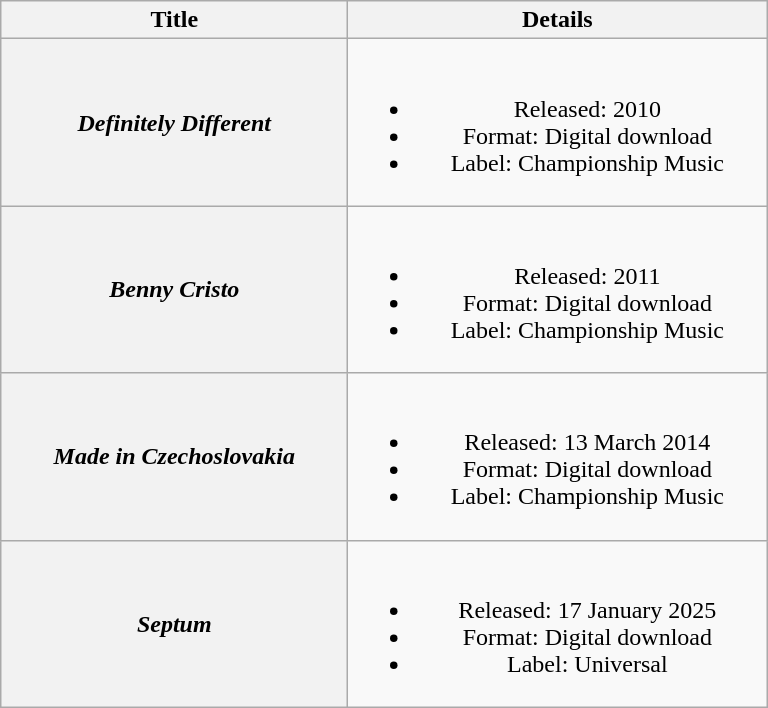<table class="wikitable plainrowheaders" style="text-align:center">
<tr>
<th scope="col" style="width:14em;">Title</th>
<th scope="col" style="width:17em;">Details</th>
</tr>
<tr>
<th scope="row"><em>Definitely Different</em></th>
<td><br><ul><li>Released: 2010</li><li>Format: Digital download</li><li>Label: Championship Music</li></ul></td>
</tr>
<tr>
<th scope="row"><em>Benny Cristo</em></th>
<td><br><ul><li>Released: 2011</li><li>Format: Digital download</li><li>Label: Championship Music</li></ul></td>
</tr>
<tr>
<th scope="row"><em>Made in Czechoslovakia</em></th>
<td><br><ul><li>Released: 13 March 2014</li><li>Format: Digital download</li><li>Label: Championship Music</li></ul></td>
</tr>
<tr>
<th scope="row"><em>Septum</em></th>
<td><br><ul><li>Released: 17 January 2025</li><li>Format: Digital download</li><li>Label: Universal</li></ul></td>
</tr>
</table>
